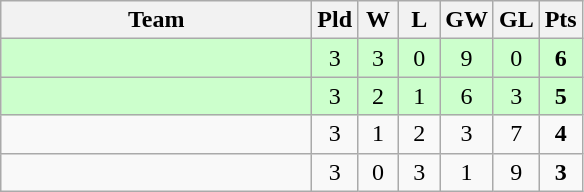<table class="wikitable" style="text-align:center">
<tr>
<th width=200>Team</th>
<th width=20>Pld</th>
<th width=20>W</th>
<th width=20>L</th>
<th width=20>GW</th>
<th width=20>GL</th>
<th width=20>Pts</th>
</tr>
<tr bgcolor=ccffcc>
<td style="text-align:left;"></td>
<td>3</td>
<td>3</td>
<td>0</td>
<td>9</td>
<td>0</td>
<td><strong>6</strong></td>
</tr>
<tr bgcolor=ccffcc>
<td style="text-align:left;"></td>
<td>3</td>
<td>2</td>
<td>1</td>
<td>6</td>
<td>3</td>
<td><strong>5</strong></td>
</tr>
<tr>
<td style="text-align:left;"></td>
<td>3</td>
<td>1</td>
<td>2</td>
<td>3</td>
<td>7</td>
<td><strong>4</strong></td>
</tr>
<tr>
<td style="text-align:left;"></td>
<td>3</td>
<td>0</td>
<td>3</td>
<td>1</td>
<td>9</td>
<td><strong>3</strong></td>
</tr>
</table>
